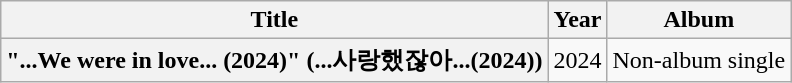<table class="wikitable plainrowheaders" style="text-align:center;">
<tr>
<th>Title</th>
<th>Year</th>
<th>Album</th>
</tr>
<tr>
<th scope=row>"...We were in love... (2024)" (...사랑했잖아...(2024))</th>
<td>2024</td>
<td>Non-album single</td>
</tr>
</table>
